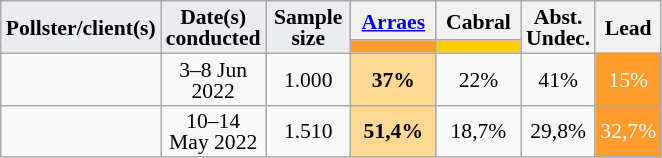<table class="wikitable sortable" style="text-align:center;font-size:90%;line-height:14px;">
<tr>
<td rowspan="2" class="unsortable" style="width:50px;background:#eaecf0;"><strong>Pollster/client(s)</strong></td>
<td rowspan="2" class="unsortable" style="width:50px;background:#eaecf0;"><strong>Date(s) <br>conducted</strong></td>
<td rowspan="2" class="unsortable" style="width:50px;background:#eaecf0;"><strong>Sample<br>size</strong></td>
<th class="unsortable" style="width:50px;"><a href='#'>Arraes</a><br></th>
<th class="unsortable" style="width:50px;"><strong>Cabral</strong><br></th>
<th rowspan="2" class="unsortable">Abst.<br>Undec.</th>
<th rowspan="2" data-sort-type="number">Lead</th>
</tr>
<tr>
<th data-sort-type="number" class="sortable" style="background:#FF9C2B;"></th>
<th data-sort-type="number" class="sortable" style="background:#ffcc00;"></th>
</tr>
<tr>
<td></td>
<td>3–8 Jun 2022</td>
<td>1.000</td>
<td style="background:#ffd993;"><strong>37%</strong></td>
<td>22%</td>
<td>41%</td>
<td style="background:#FF9C2B;color:#FFFFFF;">15%</td>
</tr>
<tr>
<td></td>
<td>10–14 May 2022</td>
<td>1.510</td>
<td style="background:#ffd993;"><strong>51,4%</strong></td>
<td>18,7%</td>
<td>29,8%</td>
<td style="background:#FF9C2B;color:#FFFFFF;">32,7%</td>
</tr>
</table>
